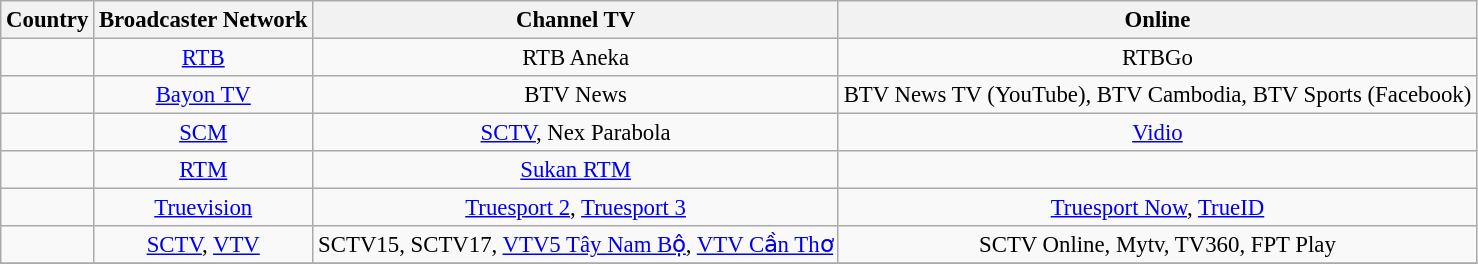<table class="wikitable" style="font-size:95%; text-align:center;">
<tr>
<th>Country</th>
<th>Broadcaster Network</th>
<th>Channel TV</th>
<th>Online</th>
</tr>
<tr>
<td align="left"></td>
<td><a href='#'>RTB</a></td>
<td>RTB Aneka</td>
<td>RTBGo</td>
</tr>
<tr>
<td align="left"></td>
<td><a href='#'>Bayon TV</a></td>
<td>BTV News</td>
<td>BTV News TV (YouTube), BTV Cambodia, BTV Sports (Facebook)</td>
</tr>
<tr>
<td align="left"></td>
<td><a href='#'>SCM</a></td>
<td><a href='#'>SCTV</a>, Nex Parabola</td>
<td><a href='#'>Vidio</a></td>
</tr>
<tr>
<td align="left"></td>
<td><a href='#'>RTM</a></td>
<td><a href='#'>Sukan RTM</a></td>
<td></td>
</tr>
<tr>
<td align="left"></td>
<td><a href='#'>Truevision</a></td>
<td><a href='#'>Truesport 2</a>, <a href='#'>Truesport 3</a></td>
<td><a href='#'>Truesport Now</a>, <a href='#'>TrueID</a></td>
</tr>
<tr>
<td align="left"></td>
<td><a href='#'>SCTV</a>, <a href='#'>VTV</a></td>
<td>SCTV15, SCTV17, <a href='#'>VTV5 Tây Nam Bộ</a>, <a href='#'>VTV Cần Thơ</a></td>
<td>SCTV Online, Mytv, TV360, FPT Play</td>
</tr>
<tr>
</tr>
</table>
